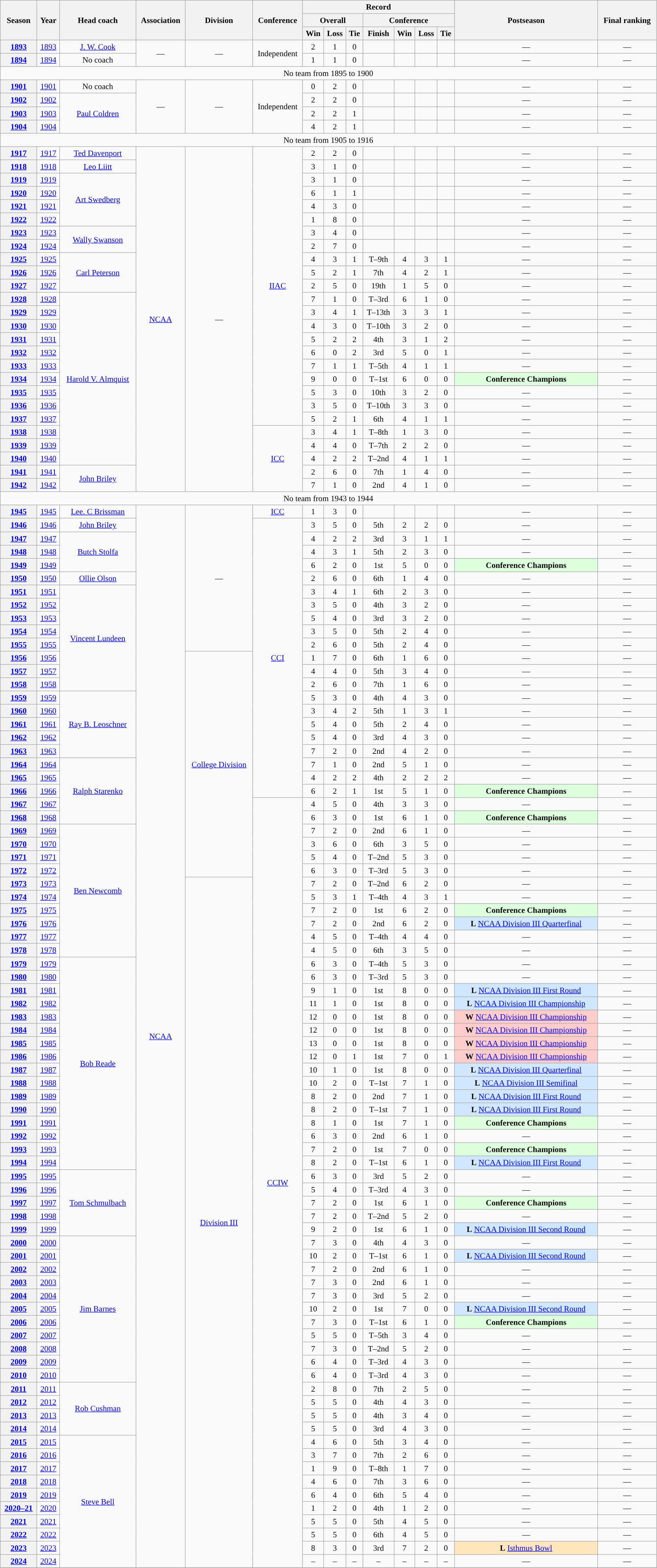<table class="wikitable" style="font-size: 95%; width:98%;text-align:center;">
<tr>
<th rowspan="3">Season</th>
<th rowspan="3">Year</th>
<th rowspan="3">Head coach</th>
<th rowspan="3">Association</th>
<th rowspan="3">Division</th>
<th rowspan="3">Conference</th>
<th colspan="7">Record</th>
<th rowspan="3">Postseason</th>
<th rowspan="3">Final ranking</th>
</tr>
<tr>
<th colspan="3">Overall</th>
<th colspan="4">Conference</th>
</tr>
<tr>
<th>Win</th>
<th>Loss</th>
<th>Tie</th>
<th>Finish</th>
<th>Win</th>
<th>Loss</th>
<th>Tie</th>
</tr>
<tr>
<th><a href='#'>1893</a></th>
<td><a href='#'>1893</a></td>
<td><a href='#'>J. W. Cook</a></td>
<td rowspan="2">—</td>
<td rowspan="2">—</td>
<td rowspan="2">Independent</td>
<td>2</td>
<td>1</td>
<td>0</td>
<td></td>
<td></td>
<td></td>
<td></td>
<td>—</td>
<td>—</td>
</tr>
<tr>
<th><a href='#'>1894</a></th>
<td><a href='#'>1894</a></td>
<td>No coach</td>
<td>1</td>
<td>1</td>
<td>0</td>
<td></td>
<td></td>
<td></td>
<td></td>
<td>—</td>
<td>—</td>
</tr>
<tr>
<td colspan=15 style=>No team from 1895 to 1900</td>
</tr>
<tr>
<th><a href='#'>1901</a></th>
<td><a href='#'>1901</a></td>
<td>No coach</td>
<td rowspan="4">—</td>
<td rowspan="4">—</td>
<td rowspan="4">Independent</td>
<td>0</td>
<td>2</td>
<td>0</td>
<td></td>
<td></td>
<td></td>
<td></td>
<td>—</td>
<td>—</td>
</tr>
<tr>
<th><a href='#'>1902</a></th>
<td><a href='#'>1902</a></td>
<td rowspan="3"><a href='#'>Paul Coldren</a></td>
<td>2</td>
<td>2</td>
<td>0</td>
<td></td>
<td></td>
<td></td>
<td></td>
<td>—</td>
<td>—</td>
</tr>
<tr>
<th><a href='#'>1903</a></th>
<td><a href='#'>1903</a></td>
<td>2</td>
<td>2</td>
<td>1</td>
<td></td>
<td></td>
<td></td>
<td></td>
<td>—</td>
<td>—</td>
</tr>
<tr>
<th><a href='#'>1904</a></th>
<td><a href='#'>1904</a></td>
<td>4</td>
<td>2</td>
<td>1</td>
<td></td>
<td></td>
<td></td>
<td></td>
<td>—</td>
<td>—</td>
</tr>
<tr>
<td colspan=15 style=>No team from 1905 to 1916</td>
</tr>
<tr>
<th><a href='#'>1917</a></th>
<td><a href='#'>1917</a></td>
<td><a href='#'>Ted Davenport</a></td>
<td rowspan="26"><a href='#'>NCAA</a></td>
<td rowspan="26">—</td>
<td rowspan="21"><a href='#'>IIAC</a></td>
<td>2</td>
<td>2</td>
<td>0</td>
<td></td>
<td></td>
<td></td>
<td></td>
<td>—</td>
<td>—</td>
</tr>
<tr>
<th><a href='#'>1918</a></th>
<td><a href='#'>1918</a></td>
<td><a href='#'>Leo Liitt</a></td>
<td>3</td>
<td>1</td>
<td>0</td>
<td></td>
<td></td>
<td></td>
<td></td>
<td>—</td>
<td>—</td>
</tr>
<tr>
<th><a href='#'>1919</a></th>
<td><a href='#'>1919</a></td>
<td rowspan="4"><a href='#'>Art Swedberg</a></td>
<td>3</td>
<td>1</td>
<td>0</td>
<td></td>
<td></td>
<td></td>
<td></td>
<td>—</td>
<td>—</td>
</tr>
<tr>
<th><a href='#'>1920</a></th>
<td><a href='#'>1920</a></td>
<td>6</td>
<td>1</td>
<td>1</td>
<td></td>
<td></td>
<td></td>
<td></td>
<td>—</td>
<td>—</td>
</tr>
<tr>
<th><a href='#'>1921</a></th>
<td><a href='#'>1921</a></td>
<td>4</td>
<td>3</td>
<td>0</td>
<td></td>
<td></td>
<td></td>
<td></td>
<td>—</td>
<td>—</td>
</tr>
<tr>
<th><a href='#'>1922</a></th>
<td><a href='#'>1922</a></td>
<td>1</td>
<td>8</td>
<td>0</td>
<td></td>
<td></td>
<td></td>
<td></td>
<td>—</td>
<td>—</td>
</tr>
<tr>
<th><a href='#'>1923</a></th>
<td><a href='#'>1923</a></td>
<td rowspan="2"><a href='#'>Wally Swanson</a></td>
<td>3</td>
<td>4</td>
<td>0</td>
<td></td>
<td></td>
<td></td>
<td></td>
<td>—</td>
<td>—</td>
</tr>
<tr>
<th><a href='#'>1924</a></th>
<td><a href='#'>1924</a></td>
<td>2</td>
<td>7</td>
<td>0</td>
<td></td>
<td></td>
<td></td>
<td></td>
<td>—</td>
<td>—</td>
</tr>
<tr>
<th><a href='#'>1925</a></th>
<td><a href='#'>1925</a></td>
<td rowspan="3"><a href='#'>Carl Peterson</a></td>
<td>4</td>
<td>3</td>
<td>1</td>
<td>T–9th</td>
<td>4</td>
<td>3</td>
<td>1</td>
<td>—</td>
<td>—</td>
</tr>
<tr>
<th><a href='#'>1926</a></th>
<td><a href='#'>1926</a></td>
<td>5</td>
<td>2</td>
<td>1</td>
<td>7th</td>
<td>4</td>
<td>2</td>
<td>1</td>
<td>—</td>
<td>—</td>
</tr>
<tr>
<th><a href='#'>1927</a></th>
<td><a href='#'>1927</a></td>
<td>2</td>
<td>5</td>
<td>0</td>
<td>19th</td>
<td>1</td>
<td>5</td>
<td>0</td>
<td>—</td>
<td>—</td>
</tr>
<tr>
<th><a href='#'>1928</a></th>
<td><a href='#'>1928</a></td>
<td rowspan="13"><a href='#'>Harold V. Almquist</a></td>
<td>7</td>
<td>1</td>
<td>0</td>
<td>T–3rd</td>
<td>6</td>
<td>1</td>
<td>0</td>
<td>—</td>
<td>—</td>
</tr>
<tr>
<th><a href='#'>1929</a></th>
<td><a href='#'>1929</a></td>
<td>3</td>
<td>4</td>
<td>1</td>
<td>T–13th</td>
<td>3</td>
<td>3</td>
<td>1</td>
<td>—</td>
<td>—</td>
</tr>
<tr>
<th><a href='#'>1930</a></th>
<td><a href='#'>1930</a></td>
<td>4</td>
<td>3</td>
<td>0</td>
<td>T–10th</td>
<td>3</td>
<td>2</td>
<td>0</td>
<td>—</td>
<td>—</td>
</tr>
<tr>
<th><a href='#'>1931</a></th>
<td><a href='#'>1931</a></td>
<td>5</td>
<td>2</td>
<td>2</td>
<td>4th</td>
<td>3</td>
<td>1</td>
<td>2</td>
<td>—</td>
<td>—</td>
</tr>
<tr>
<th><a href='#'>1932</a></th>
<td><a href='#'>1932</a></td>
<td>6</td>
<td>0</td>
<td>2</td>
<td>3rd</td>
<td>5</td>
<td>0</td>
<td>1</td>
<td>—</td>
<td>—</td>
</tr>
<tr>
<th><a href='#'>1933</a></th>
<td><a href='#'>1933</a></td>
<td>7</td>
<td>1</td>
<td>1</td>
<td>T–5th</td>
<td>4</td>
<td>1</td>
<td>1</td>
<td>—</td>
<td>—</td>
</tr>
<tr>
<th><a href='#'>1934</a></th>
<td><a href='#'>1934</a></td>
<td>9</td>
<td>0</td>
<td>0</td>
<td>T–1st</td>
<td>6</td>
<td>0</td>
<td>0</td>
<td bgcolor="#ddffdd"><strong>Conference Champions</strong></td>
<td>—</td>
</tr>
<tr>
<th><a href='#'>1935</a></th>
<td><a href='#'>1935</a></td>
<td>5</td>
<td>3</td>
<td>0</td>
<td>10th</td>
<td>3</td>
<td>2</td>
<td>0</td>
<td>—</td>
<td>—</td>
</tr>
<tr>
<th><a href='#'>1936</a></th>
<td><a href='#'>1936</a></td>
<td>3</td>
<td>5</td>
<td>0</td>
<td>T–10th</td>
<td>3</td>
<td>3</td>
<td>0</td>
<td>—</td>
<td>—</td>
</tr>
<tr>
<th><a href='#'>1937</a></th>
<td><a href='#'>1937</a></td>
<td>5</td>
<td>2</td>
<td>1</td>
<td>6th</td>
<td>4</td>
<td>1</td>
<td>1</td>
<td>—</td>
<td>—</td>
</tr>
<tr>
<th><a href='#'>1938</a></th>
<td><a href='#'>1938</a></td>
<td rowspan="5"><a href='#'>ICC</a></td>
<td>3</td>
<td>4</td>
<td>1</td>
<td>T–8th</td>
<td>1</td>
<td>3</td>
<td>0</td>
<td>—</td>
<td>—</td>
</tr>
<tr>
<th><a href='#'>1939</a></th>
<td><a href='#'>1939</a></td>
<td>4</td>
<td>4</td>
<td>0</td>
<td>T–7th</td>
<td>2</td>
<td>2</td>
<td>0</td>
<td>—</td>
<td>—</td>
</tr>
<tr>
<th><a href='#'>1940</a></th>
<td><a href='#'>1940</a></td>
<td>4</td>
<td>2</td>
<td>2</td>
<td>T–2nd</td>
<td>4</td>
<td>1</td>
<td>1</td>
<td>—</td>
<td>—</td>
</tr>
<tr>
<th><a href='#'>1941</a></th>
<td><a href='#'>1941</a></td>
<td rowspan="2"><a href='#'>John Briley</a></td>
<td>2</td>
<td>6</td>
<td>0</td>
<td>7th</td>
<td>1</td>
<td>4</td>
<td>0</td>
<td>—</td>
<td>—</td>
</tr>
<tr>
<th><a href='#'>1942</a></th>
<td><a href='#'>1942</a></td>
<td>7</td>
<td>1</td>
<td>0</td>
<td>2nd</td>
<td>4</td>
<td>1</td>
<td>0</td>
<td>—</td>
<td>—</td>
</tr>
<tr>
<td colspan=15 style=>No team from 1943 to 1944</td>
</tr>
<tr>
<th><a href='#'>1945</a></th>
<td><a href='#'>1945</a></td>
<td><a href='#'>Lee. C Brissman</a></td>
<td rowspan="80"><a href='#'>NCAA</a></td>
<td rowspan="11">—</td>
<td><a href='#'>ICC</a></td>
<td>1</td>
<td>3</td>
<td>0</td>
<td></td>
<td></td>
<td></td>
<td></td>
<td>—</td>
<td>—</td>
</tr>
<tr>
<th><a href='#'>1946</a></th>
<td><a href='#'>1946</a></td>
<td><a href='#'>John Briley</a></td>
<td rowspan="21"><a href='#'>CCI</a></td>
<td>3</td>
<td>5</td>
<td>0</td>
<td>5th</td>
<td>2</td>
<td>2</td>
<td>0</td>
<td>—</td>
<td>—</td>
</tr>
<tr>
<th><a href='#'>1947</a></th>
<td><a href='#'>1947</a></td>
<td rowspan="3"><a href='#'>Butch Stolfa</a></td>
<td>4</td>
<td>2</td>
<td>2</td>
<td>3rd</td>
<td>3</td>
<td>1</td>
<td>1</td>
<td>—</td>
<td>—</td>
</tr>
<tr>
<th><a href='#'>1948</a></th>
<td><a href='#'>1948</a></td>
<td>4</td>
<td>3</td>
<td>1</td>
<td>5th</td>
<td>2</td>
<td>3</td>
<td>0</td>
<td>—</td>
<td>—</td>
</tr>
<tr>
<th><a href='#'>1949</a></th>
<td><a href='#'>1949</a></td>
<td>6</td>
<td>2</td>
<td>0</td>
<td>1st</td>
<td>5</td>
<td>0</td>
<td>0</td>
<td bgcolor="#ddffdd"><strong>Conference Champions</strong></td>
<td>—</td>
</tr>
<tr>
<th><a href='#'>1950</a></th>
<td><a href='#'>1950</a></td>
<td><a href='#'>Ollie Olson</a></td>
<td>2</td>
<td>6</td>
<td>0</td>
<td>6th</td>
<td>1</td>
<td>4</td>
<td>0</td>
<td>—</td>
<td>—</td>
</tr>
<tr>
<th><a href='#'>1951</a></th>
<td><a href='#'>1951</a></td>
<td rowspan="8"><a href='#'>Vincent Lundeen</a></td>
<td>3</td>
<td>4</td>
<td>1</td>
<td>6th</td>
<td>2</td>
<td>3</td>
<td>0</td>
<td>—</td>
<td>—</td>
</tr>
<tr>
<th><a href='#'>1952</a></th>
<td><a href='#'>1952</a></td>
<td>3</td>
<td>5</td>
<td>0</td>
<td>4th</td>
<td>3</td>
<td>2</td>
<td>0</td>
<td>—</td>
<td>—</td>
</tr>
<tr>
<th><a href='#'>1953</a></th>
<td><a href='#'>1953</a></td>
<td>5</td>
<td>4</td>
<td>0</td>
<td>3rd</td>
<td>3</td>
<td>2</td>
<td>0</td>
<td>—</td>
<td>—</td>
</tr>
<tr>
<th><a href='#'>1954</a></th>
<td><a href='#'>1954</a></td>
<td>3</td>
<td>5</td>
<td>0</td>
<td>5th</td>
<td>2</td>
<td>4</td>
<td>0</td>
<td>—</td>
<td>—</td>
</tr>
<tr>
<th><a href='#'>1955</a></th>
<td><a href='#'>1955</a></td>
<td>2</td>
<td>6</td>
<td>0</td>
<td>5th</td>
<td>2</td>
<td>4</td>
<td>0</td>
<td>—</td>
<td>—</td>
</tr>
<tr>
<th><a href='#'>1956</a></th>
<td><a href='#'>1956</a></td>
<td rowspan="17"><a href='#'>College Division</a></td>
<td>1</td>
<td>7</td>
<td>0</td>
<td>6th</td>
<td>1</td>
<td>6</td>
<td>0</td>
<td>—</td>
<td>—</td>
</tr>
<tr>
<th><a href='#'>1957</a></th>
<td><a href='#'>1957</a></td>
<td>4</td>
<td>4</td>
<td>0</td>
<td>5th</td>
<td>3</td>
<td>4</td>
<td>0</td>
<td>—</td>
<td>—</td>
</tr>
<tr>
<th><a href='#'>1958</a></th>
<td><a href='#'>1958</a></td>
<td>2</td>
<td>6</td>
<td>0</td>
<td>7th</td>
<td>1</td>
<td>6</td>
<td>0</td>
<td>—</td>
<td>—</td>
</tr>
<tr>
<th><a href='#'>1959</a></th>
<td><a href='#'>1959</a></td>
<td rowspan="5"><a href='#'>Ray B. Leoschner</a></td>
<td>5</td>
<td>3</td>
<td>0</td>
<td>4th</td>
<td>4</td>
<td>3</td>
<td>0</td>
<td>—</td>
<td>—</td>
</tr>
<tr>
<th><a href='#'>1960</a></th>
<td><a href='#'>1960</a></td>
<td>3</td>
<td>4</td>
<td>2</td>
<td>5th</td>
<td>1</td>
<td>3</td>
<td>1</td>
<td>—</td>
<td>—</td>
</tr>
<tr>
<th><a href='#'>1961</a></th>
<td><a href='#'>1961</a></td>
<td>5</td>
<td>4</td>
<td>0</td>
<td>5th</td>
<td>2</td>
<td>4</td>
<td>0</td>
<td>—</td>
<td>—</td>
</tr>
<tr>
<th><a href='#'>1962</a></th>
<td><a href='#'>1962</a></td>
<td>5</td>
<td>4</td>
<td>0</td>
<td>3rd</td>
<td>4</td>
<td>3</td>
<td>0</td>
<td>—</td>
<td>—</td>
</tr>
<tr>
<th><a href='#'>1963</a></th>
<td><a href='#'>1963</a></td>
<td>7</td>
<td>2</td>
<td>0</td>
<td>2nd</td>
<td>4</td>
<td>2</td>
<td>0</td>
<td>—</td>
<td>—</td>
</tr>
<tr>
<th><a href='#'>1964</a></th>
<td><a href='#'>1964</a></td>
<td rowspan="5"><a href='#'>Ralph Starenko</a></td>
<td>7</td>
<td>1</td>
<td>0</td>
<td>2nd</td>
<td>5</td>
<td>1</td>
<td>0</td>
<td>—</td>
<td>—</td>
</tr>
<tr>
<th><a href='#'>1965</a></th>
<td><a href='#'>1965</a></td>
<td>4</td>
<td>2</td>
<td>2</td>
<td>4th</td>
<td>2</td>
<td>2</td>
<td>2</td>
<td>—</td>
<td>—</td>
</tr>
<tr>
<th><a href='#'>1966</a></th>
<td><a href='#'>1966</a></td>
<td>6</td>
<td>2</td>
<td>1</td>
<td>1st</td>
<td>5</td>
<td>1</td>
<td>0</td>
<td bgcolor="#ddffdd"><strong>Conference Champions</strong></td>
<td>—</td>
</tr>
<tr>
<th><a href='#'>1967</a></th>
<td><a href='#'>1967</a></td>
<td rowspan="58"><a href='#'>CCIW</a></td>
<td>4</td>
<td>5</td>
<td>0</td>
<td>4th</td>
<td>3</td>
<td>3</td>
<td>0</td>
<td>—</td>
<td>—</td>
</tr>
<tr>
<th><a href='#'>1968</a></th>
<td><a href='#'>1968</a></td>
<td>6</td>
<td>3</td>
<td>0</td>
<td>1st</td>
<td>6</td>
<td>1</td>
<td>0</td>
<td bgcolor="#ddffdd"><strong>Conference Champions</strong></td>
<td>—</td>
</tr>
<tr>
<th><a href='#'>1969</a></th>
<td><a href='#'>1969</a></td>
<td rowspan="10"><a href='#'>Ben Newcomb</a></td>
<td>7</td>
<td>2</td>
<td>0</td>
<td>2nd</td>
<td>6</td>
<td>1</td>
<td>0</td>
<td>—</td>
<td>—</td>
</tr>
<tr>
<th><a href='#'>1970</a></th>
<td><a href='#'>1970</a></td>
<td>3</td>
<td>6</td>
<td>0</td>
<td>6th</td>
<td>3</td>
<td>5</td>
<td>0</td>
<td>—</td>
<td>—</td>
</tr>
<tr>
<th><a href='#'>1971</a></th>
<td><a href='#'>1971</a></td>
<td>5</td>
<td>4</td>
<td>0</td>
<td>T–2nd</td>
<td>5</td>
<td>3</td>
<td>0</td>
<td>—</td>
<td>—</td>
</tr>
<tr>
<th><a href='#'>1972</a></th>
<td><a href='#'>1972</a></td>
<td>6</td>
<td>3</td>
<td>0</td>
<td>T–3rd</td>
<td>5</td>
<td>3</td>
<td>0</td>
<td>—</td>
<td>—</td>
</tr>
<tr>
<th><a href='#'>1973</a></th>
<td><a href='#'>1973</a></td>
<td rowspan="52"><a href='#'>Division III</a></td>
<td>7</td>
<td>2</td>
<td>0</td>
<td>T–2nd</td>
<td>6</td>
<td>2</td>
<td>0</td>
<td>—</td>
<td>—</td>
</tr>
<tr>
<th><a href='#'>1974</a></th>
<td><a href='#'>1974</a></td>
<td>5</td>
<td>3</td>
<td>1</td>
<td>T–4th</td>
<td>4</td>
<td>3</td>
<td>1</td>
<td>—</td>
<td>—</td>
</tr>
<tr>
<th><a href='#'>1975</a></th>
<td><a href='#'>1975</a></td>
<td>7</td>
<td>2</td>
<td>0</td>
<td>1st</td>
<td>6</td>
<td>2</td>
<td>0</td>
<td bgcolor="#ddffdd"><strong>Conference Champions</strong></td>
<td>—</td>
</tr>
<tr>
<th><a href='#'>1976</a></th>
<td><a href='#'>1976</a></td>
<td>7</td>
<td>2</td>
<td>0</td>
<td>2nd</td>
<td>6</td>
<td>2</td>
<td>0</td>
<td bgcolor="#d0e7ff"><strong>L</strong> <a href='#'>NCAA Division III Quarterfinal</a></td>
<td>—</td>
</tr>
<tr>
<th><a href='#'>1977</a></th>
<td><a href='#'>1977</a></td>
<td>4</td>
<td>5</td>
<td>0</td>
<td>T–4th</td>
<td>4</td>
<td>4</td>
<td>0</td>
<td>—</td>
<td>—</td>
</tr>
<tr>
<th><a href='#'>1978</a></th>
<td><a href='#'>1978</a></td>
<td>4</td>
<td>5</td>
<td>0</td>
<td>6th</td>
<td>3</td>
<td>5</td>
<td>0</td>
<td>—</td>
<td>—</td>
</tr>
<tr>
<th><a href='#'>1979</a></th>
<td><a href='#'>1979</a></td>
<td rowspan="16"><a href='#'>Bob Reade</a></td>
<td>6</td>
<td>3</td>
<td>0</td>
<td>T–4th</td>
<td>5</td>
<td>3</td>
<td>0</td>
<td>—</td>
<td>—</td>
</tr>
<tr>
<th><a href='#'>1980</a></th>
<td><a href='#'>1980</a></td>
<td>6</td>
<td>3</td>
<td>0</td>
<td>T–3rd</td>
<td>5</td>
<td>3</td>
<td>0</td>
<td>—</td>
<td>—</td>
</tr>
<tr>
<th><a href='#'>1981</a></th>
<td><a href='#'>1981</a></td>
<td>9</td>
<td>1</td>
<td>0</td>
<td>1st</td>
<td>8</td>
<td>0</td>
<td>0</td>
<td bgcolor="#d0e7ff"><strong>L</strong> <a href='#'>NCAA Division III First Round</a></td>
<td>—</td>
</tr>
<tr>
<th><a href='#'>1982</a></th>
<td><a href='#'>1982</a></td>
<td>11</td>
<td>1</td>
<td>0</td>
<td>1st</td>
<td>8</td>
<td>0</td>
<td>0</td>
<td bgcolor="#d0e7ff"><strong>L</strong> <a href='#'>NCAA Division III Championship</a></td>
<td>—</td>
</tr>
<tr>
<th><a href='#'>1983</a></th>
<td><a href='#'>1983</a></td>
<td>12</td>
<td>0</td>
<td>0</td>
<td>1st</td>
<td>8</td>
<td>0</td>
<td>0</td>
<td bgcolor="#FFCCCC"><strong>W</strong> <a href='#'>NCAA Division III Championship</a></td>
<td>—</td>
</tr>
<tr>
<th><a href='#'>1984</a></th>
<td><a href='#'>1984</a></td>
<td>12</td>
<td>0</td>
<td>0</td>
<td>1st</td>
<td>8</td>
<td>0</td>
<td>0</td>
<td bgcolor="#FFCCCC"><strong>W</strong> <a href='#'>NCAA Division III Championship</a></td>
<td>—</td>
</tr>
<tr>
<th><a href='#'>1985</a></th>
<td><a href='#'>1985</a></td>
<td>13</td>
<td>0</td>
<td>0</td>
<td>1st</td>
<td>8</td>
<td>0</td>
<td>0</td>
<td bgcolor="#FFCCCC"><strong>W</strong> <a href='#'>NCAA Division III Championship</a></td>
<td>—</td>
</tr>
<tr>
<th><a href='#'>1986</a></th>
<td><a href='#'>1986</a></td>
<td>12</td>
<td>0</td>
<td>1</td>
<td>1st</td>
<td>7</td>
<td>0</td>
<td>1</td>
<td bgcolor="#FFCCCC"><strong>W</strong> <a href='#'>NCAA Division III Championship</a></td>
<td>—</td>
</tr>
<tr>
<th><a href='#'>1987</a></th>
<td><a href='#'>1987</a></td>
<td>10</td>
<td>1</td>
<td>0</td>
<td>1st</td>
<td>8</td>
<td>0</td>
<td>0</td>
<td bgcolor="#d0e7ff"><strong>L</strong> <a href='#'>NCAA Division III Quarterfinal</a></td>
<td>—</td>
</tr>
<tr>
<th><a href='#'>1988</a></th>
<td><a href='#'>1988</a></td>
<td>10</td>
<td>2</td>
<td>0</td>
<td>T–1st</td>
<td>7</td>
<td>1</td>
<td>0</td>
<td bgcolor="#d0e7ff"><strong>L</strong> <a href='#'>NCAA Division III Semifinal</a></td>
<td>—</td>
</tr>
<tr>
<th><a href='#'>1989</a></th>
<td><a href='#'>1989</a></td>
<td>8</td>
<td>2</td>
<td>0</td>
<td>2nd</td>
<td>7</td>
<td>1</td>
<td>0</td>
<td bgcolor="#d0e7ff"><strong>L</strong> <a href='#'>NCAA Division III First Round</a></td>
<td>—</td>
</tr>
<tr>
<th><a href='#'>1990</a></th>
<td><a href='#'>1990</a></td>
<td>8</td>
<td>2</td>
<td>0</td>
<td>T–1st</td>
<td>7</td>
<td>1</td>
<td>0</td>
<td bgcolor="#d0e7ff"><strong>L</strong> <a href='#'>NCAA Division III First Round</a></td>
<td>—</td>
</tr>
<tr>
<th><a href='#'>1991</a></th>
<td><a href='#'>1991</a></td>
<td>8</td>
<td>1</td>
<td>0</td>
<td>1st</td>
<td>7</td>
<td>1</td>
<td>0</td>
<td bgcolor="#ddffdd"><strong>Conference Champions</strong></td>
<td>—</td>
</tr>
<tr>
<th><a href='#'>1992</a></th>
<td><a href='#'>1992</a></td>
<td>6</td>
<td>3</td>
<td>0</td>
<td>2nd</td>
<td>6</td>
<td>1</td>
<td>0</td>
<td>—</td>
<td>—</td>
</tr>
<tr>
<th><a href='#'>1993</a></th>
<td><a href='#'>1993</a></td>
<td>7</td>
<td>2</td>
<td>0</td>
<td>1st</td>
<td>7</td>
<td>0</td>
<td>0</td>
<td bgcolor="#ddffdd"><strong>Conference Champions</strong></td>
<td>—</td>
</tr>
<tr>
<th><a href='#'>1994</a></th>
<td><a href='#'>1994</a></td>
<td>8</td>
<td>2</td>
<td>0</td>
<td>T–1st</td>
<td>6</td>
<td>1</td>
<td>0</td>
<td bgcolor="#d0e7ff"><strong>L</strong> <a href='#'>NCAA Division III First Round</a></td>
<td>—</td>
</tr>
<tr>
<th><a href='#'>1995</a></th>
<td><a href='#'>1995</a></td>
<td rowspan="5"><a href='#'>Tom Schmulbach</a></td>
<td>6</td>
<td>3</td>
<td>0</td>
<td>3rd</td>
<td>5</td>
<td>2</td>
<td>0</td>
<td>—</td>
<td>—</td>
</tr>
<tr>
<th><a href='#'>1996</a></th>
<td><a href='#'>1996</a></td>
<td>5</td>
<td>4</td>
<td>0</td>
<td>T–3rd</td>
<td>4</td>
<td>3</td>
<td>0</td>
<td>—</td>
<td>—</td>
</tr>
<tr>
<th><a href='#'>1997</a></th>
<td><a href='#'>1997</a></td>
<td>7</td>
<td>2</td>
<td>0</td>
<td>1st</td>
<td>6</td>
<td>1</td>
<td>0</td>
<td bgcolor="#ddffdd"><strong>Conference Champions</strong></td>
<td>—</td>
</tr>
<tr>
<th><a href='#'>1998</a></th>
<td><a href='#'>1998</a></td>
<td>7</td>
<td>2</td>
<td>0</td>
<td>T–2nd</td>
<td>5</td>
<td>2</td>
<td>0</td>
<td>—</td>
<td>—</td>
</tr>
<tr>
<th><a href='#'>1999</a></th>
<td><a href='#'>1999</a></td>
<td>9</td>
<td>2</td>
<td>0</td>
<td>1st</td>
<td>6</td>
<td>1</td>
<td>0</td>
<td bgcolor="#d0e7ff"><strong>L</strong> <a href='#'>NCAA Division III Second Round</a></td>
<td>—</td>
</tr>
<tr>
<th><a href='#'>2000</a></th>
<td><a href='#'>2000</a></td>
<td rowspan="11"><a href='#'>Jim Barnes</a></td>
<td>7</td>
<td>3</td>
<td>0</td>
<td>4th</td>
<td>4</td>
<td>3</td>
<td>0</td>
<td>—</td>
<td>—</td>
</tr>
<tr>
<th><a href='#'>2001</a></th>
<td><a href='#'>2001</a></td>
<td>10</td>
<td>2</td>
<td>0</td>
<td>T–1st</td>
<td>6</td>
<td>1</td>
<td>0</td>
<td bgcolor="#d0e7ff"><strong>L</strong> <a href='#'>NCAA Division III Second Round</a></td>
<td>—</td>
</tr>
<tr>
<th><a href='#'>2002</a></th>
<td><a href='#'>2002</a></td>
<td>7</td>
<td>2</td>
<td>0</td>
<td>2nd</td>
<td>6</td>
<td>1</td>
<td>0</td>
<td>—</td>
<td>—</td>
</tr>
<tr>
<th><a href='#'>2003</a></th>
<td><a href='#'>2003</a></td>
<td>7</td>
<td>3</td>
<td>0</td>
<td>2nd</td>
<td>6</td>
<td>1</td>
<td>0</td>
<td>—</td>
<td>—</td>
</tr>
<tr>
<th><a href='#'>2004</a></th>
<td><a href='#'>2004</a></td>
<td>7</td>
<td>3</td>
<td>0</td>
<td>3rd</td>
<td>5</td>
<td>2</td>
<td>0</td>
<td>—</td>
<td>—</td>
</tr>
<tr>
<th><a href='#'>2005</a></th>
<td><a href='#'>2005</a></td>
<td>10</td>
<td>2</td>
<td>0</td>
<td>1st</td>
<td>7</td>
<td>0</td>
<td>0</td>
<td bgcolor="#d0e7ff"><strong>L</strong> <a href='#'>NCAA Division III Second Round</a></td>
<td>—</td>
</tr>
<tr>
<th><a href='#'>2006</a></th>
<td><a href='#'>2006</a></td>
<td>7</td>
<td>3</td>
<td>0</td>
<td>T–1st</td>
<td>6</td>
<td>1</td>
<td>0</td>
<td bgcolor="#ddffdd"><strong>Conference Champions</strong></td>
<td>—</td>
</tr>
<tr>
<th><a href='#'>2007</a></th>
<td><a href='#'>2007</a></td>
<td>5</td>
<td>5</td>
<td>0</td>
<td>T–5th</td>
<td>3</td>
<td>4</td>
<td>0</td>
<td>—</td>
<td>—</td>
</tr>
<tr>
<th><a href='#'>2008</a></th>
<td><a href='#'>2008</a></td>
<td>7</td>
<td>3</td>
<td>0</td>
<td>T–2nd</td>
<td>5</td>
<td>2</td>
<td>0</td>
<td>—</td>
<td>—</td>
</tr>
<tr>
<th><a href='#'>2009</a></th>
<td><a href='#'>2009</a></td>
<td>6</td>
<td>4</td>
<td>0</td>
<td>T–3rd</td>
<td>4</td>
<td>3</td>
<td>0</td>
<td>—</td>
<td>—</td>
</tr>
<tr>
<th><a href='#'>2010</a></th>
<td><a href='#'>2010</a></td>
<td>6</td>
<td>4</td>
<td>0</td>
<td>T–3rd</td>
<td>4</td>
<td>3</td>
<td>0</td>
<td>—</td>
<td>—</td>
</tr>
<tr>
<th><a href='#'>2011</a></th>
<td><a href='#'>2011</a></td>
<td rowspan="4"><a href='#'>Rob Cushman</a></td>
<td>2</td>
<td>8</td>
<td>0</td>
<td>7th</td>
<td>2</td>
<td>5</td>
<td>0</td>
<td>—</td>
<td>—</td>
</tr>
<tr>
<th><a href='#'>2012</a></th>
<td><a href='#'>2012</a></td>
<td>5</td>
<td>5</td>
<td>0</td>
<td>4th</td>
<td>4</td>
<td>3</td>
<td>0</td>
<td>—</td>
<td>—</td>
</tr>
<tr>
<th><a href='#'>2013</a></th>
<td><a href='#'>2013</a></td>
<td>5</td>
<td>5</td>
<td>0</td>
<td>4th</td>
<td>3</td>
<td>4</td>
<td>0</td>
<td>—</td>
<td>—</td>
</tr>
<tr>
<th><a href='#'>2014</a></th>
<td><a href='#'>2014</a></td>
<td>5</td>
<td>5</td>
<td>0</td>
<td>3rd</td>
<td>4</td>
<td>3</td>
<td>0</td>
<td>—</td>
<td>—</td>
</tr>
<tr>
<th><a href='#'>2015</a></th>
<td><a href='#'>2015</a></td>
<td rowspan="10"><a href='#'>Steve Bell</a></td>
<td>4</td>
<td>6</td>
<td>0</td>
<td>5th</td>
<td>3</td>
<td>4</td>
<td>0</td>
<td>—</td>
<td>—</td>
</tr>
<tr>
<th><a href='#'>2016</a></th>
<td><a href='#'>2016</a></td>
<td>3</td>
<td>7</td>
<td>0</td>
<td>7th</td>
<td>2</td>
<td>6</td>
<td>0</td>
<td>—</td>
<td>—</td>
</tr>
<tr>
<th><a href='#'>2017</a></th>
<td><a href='#'>2017</a></td>
<td>1</td>
<td>9</td>
<td>0</td>
<td>T–8th</td>
<td>1</td>
<td>7</td>
<td>0</td>
<td>—</td>
<td>—</td>
</tr>
<tr>
<th><a href='#'>2018</a></th>
<td><a href='#'>2018</a></td>
<td>4</td>
<td>6</td>
<td>0</td>
<td>7th</td>
<td>3</td>
<td>6</td>
<td>0</td>
<td>—</td>
<td>—</td>
</tr>
<tr>
<th><a href='#'>2019</a></th>
<td><a href='#'>2019</a></td>
<td>6</td>
<td>4</td>
<td>0</td>
<td>6th</td>
<td>5</td>
<td>4</td>
<td>0</td>
<td>—</td>
<td>—</td>
</tr>
<tr>
<th><a href='#'>2020–21</a></th>
<td><a href='#'>2020</a></td>
<td>1</td>
<td>2</td>
<td>0</td>
<td>4th</td>
<td>1</td>
<td>2</td>
<td>0</td>
<td>—</td>
<td>—</td>
</tr>
<tr>
<th><a href='#'>2021</a></th>
<td><a href='#'>2021</a></td>
<td>5</td>
<td>5</td>
<td>0</td>
<td>5th</td>
<td>4</td>
<td>5</td>
<td>0</td>
<td>—</td>
<td>—</td>
</tr>
<tr>
<th><a href='#'>2022</a></th>
<td><a href='#'>2022</a></td>
<td>5</td>
<td>5</td>
<td>0</td>
<td>6th</td>
<td>4</td>
<td>5</td>
<td>0</td>
<td>—</td>
<td>—</td>
</tr>
<tr>
<th><a href='#'>2023</a></th>
<td><a href='#'>2023</a></td>
<td>8</td>
<td>3</td>
<td>0</td>
<td>3rd</td>
<td>7</td>
<td>2</td>
<td>0</td>
<td bgcolor="#ffe6bd"><strong>L</strong>  <a href='#'>Isthmus Bowl</a></td>
<td>—</td>
</tr>
<tr>
<th><a href='#'>2024</a></th>
<td><a href='#'>2024</a></td>
<td>–</td>
<td>–</td>
<td>–</td>
<td>–</td>
<td>–</td>
<td>–</td>
<td>–</td>
<td>—</td>
<td>—</td>
</tr>
<tr>
</tr>
</table>
